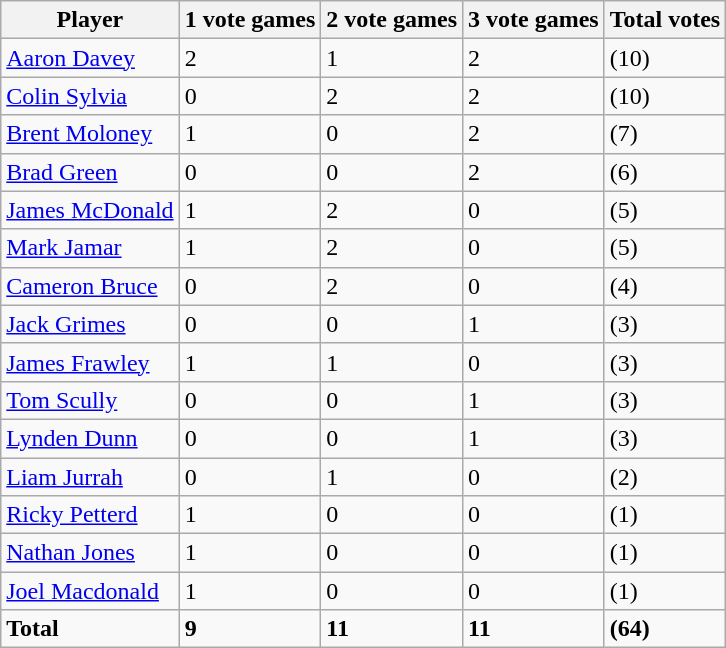<table class="wikitable">
<tr>
<th>Player</th>
<th>1 vote games</th>
<th>2 vote games</th>
<th>3 vote games</th>
<th>Total votes</th>
</tr>
<tr>
<td><a href='#'>Aaron Davey</a></td>
<td>2</td>
<td>1</td>
<td>2</td>
<td>(10)</td>
</tr>
<tr>
<td><a href='#'>Colin Sylvia</a></td>
<td>0</td>
<td>2</td>
<td>2</td>
<td>(10)</td>
</tr>
<tr>
<td><a href='#'>Brent Moloney</a></td>
<td>1</td>
<td>0</td>
<td>2</td>
<td>(7)</td>
</tr>
<tr>
<td><a href='#'>Brad Green</a></td>
<td>0</td>
<td>0</td>
<td>2</td>
<td>(6)</td>
</tr>
<tr>
<td><a href='#'>James McDonald</a></td>
<td>1</td>
<td>2</td>
<td>0</td>
<td>(5)</td>
</tr>
<tr>
<td><a href='#'>Mark Jamar</a></td>
<td>1</td>
<td>2</td>
<td>0</td>
<td>(5)</td>
</tr>
<tr>
<td><a href='#'>Cameron Bruce</a></td>
<td>0</td>
<td>2</td>
<td>0</td>
<td>(4)</td>
</tr>
<tr>
<td><a href='#'>Jack Grimes</a></td>
<td>0</td>
<td>0</td>
<td>1</td>
<td>(3)</td>
</tr>
<tr>
<td><a href='#'>James Frawley</a></td>
<td>1</td>
<td>1</td>
<td>0</td>
<td>(3)</td>
</tr>
<tr>
<td><a href='#'>Tom Scully</a></td>
<td>0</td>
<td>0</td>
<td>1</td>
<td>(3)</td>
</tr>
<tr>
<td><a href='#'>Lynden Dunn</a></td>
<td>0</td>
<td>0</td>
<td>1</td>
<td>(3)</td>
</tr>
<tr>
<td><a href='#'>Liam Jurrah</a></td>
<td>0</td>
<td>1</td>
<td>0</td>
<td>(2)</td>
</tr>
<tr>
<td><a href='#'>Ricky Petterd</a></td>
<td>1</td>
<td>0</td>
<td>0</td>
<td>(1)</td>
</tr>
<tr>
<td><a href='#'>Nathan Jones</a></td>
<td>1</td>
<td>0</td>
<td>0</td>
<td>(1)</td>
</tr>
<tr>
<td><a href='#'>Joel Macdonald</a></td>
<td>1</td>
<td>0</td>
<td>0</td>
<td>(1)</td>
</tr>
<tr>
<td><strong>Total</strong></td>
<td><strong>9</strong></td>
<td><strong>11</strong></td>
<td><strong>11</strong></td>
<td><strong>(64)</strong></td>
</tr>
</table>
